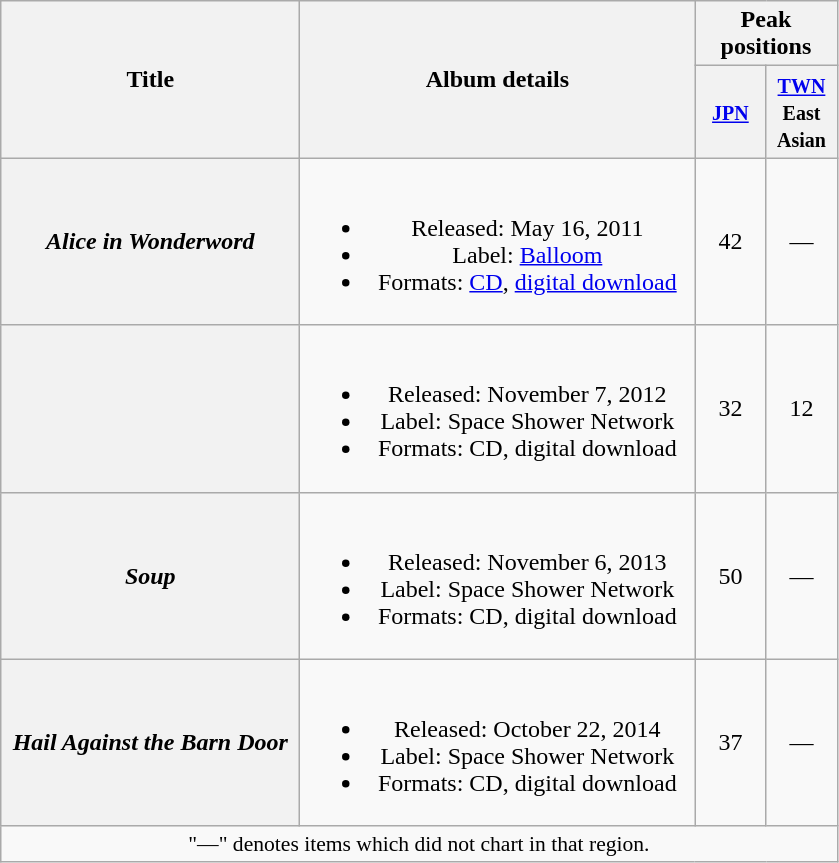<table class="wikitable plainrowheaders" style="text-align:center;">
<tr>
<th style="width:12em;" rowspan="2">Title</th>
<th style="width:16em;" rowspan="2">Album details</th>
<th colspan="2">Peak positions</th>
</tr>
<tr>
<th style="width:2.5em;"><small><a href='#'>JPN</a></small><br></th>
<th style="width:2.5em;"><small><a href='#'>TWN</a> East Asian</small><br></th>
</tr>
<tr>
<th scope="row"><em>Alice in Wonderword</em></th>
<td><br><ul><li>Released: May 16, 2011</li><li>Label: <a href='#'>Balloom</a></li><li>Formats: <a href='#'>CD</a>, <a href='#'>digital download</a></li></ul></td>
<td>42</td>
<td>—</td>
</tr>
<tr>
<th scope="row"></th>
<td><br><ul><li>Released: November 7, 2012</li><li>Label: Space Shower Network</li><li>Formats: CD, digital download</li></ul></td>
<td>32</td>
<td>12</td>
</tr>
<tr>
<th scope="row"><em>Soup</em></th>
<td><br><ul><li>Released: November 6, 2013</li><li>Label: Space Shower Network</li><li>Formats: CD, digital download</li></ul></td>
<td>50</td>
<td>—</td>
</tr>
<tr>
<th scope="row"><em>Hail Against the Barn Door</em></th>
<td><br><ul><li>Released: October 22, 2014</li><li>Label: Space Shower Network</li><li>Formats: CD, digital download</li></ul></td>
<td>37</td>
<td>—</td>
</tr>
<tr>
<td colspan="12" align="center" style="font-size:90%;">"—" denotes items which did not chart in that region.</td>
</tr>
</table>
